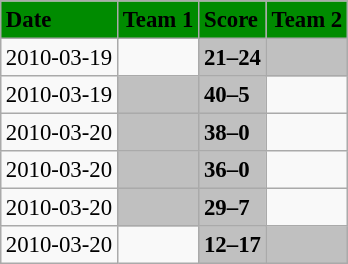<table class="wikitable" style="margin:0.5em auto; font-size:95%">
<tr bgcolor="#008B00">
<td><strong>Date</strong></td>
<td><strong>Team 1</strong></td>
<td><strong>Score</strong></td>
<td><strong>Team 2</strong></td>
</tr>
<tr>
<td>2010-03-19</td>
<td></td>
<td bgcolor="silver"><strong>21–24</strong></td>
<td bgcolor="silver"><strong></strong></td>
</tr>
<tr>
<td>2010-03-19</td>
<td bgcolor="silver"><strong></strong></td>
<td bgcolor="silver"><strong>40–5</strong></td>
<td></td>
</tr>
<tr>
<td>2010-03-20</td>
<td bgcolor="silver"><strong></strong></td>
<td bgcolor="silver"><strong>38–0</strong></td>
<td></td>
</tr>
<tr>
<td>2010-03-20</td>
<td bgcolor="silver"><strong></strong></td>
<td bgcolor="silver"><strong>36–0</strong></td>
<td></td>
</tr>
<tr>
<td>2010-03-20</td>
<td bgcolor="silver"><strong></strong></td>
<td bgcolor="silver"><strong>29–7</strong></td>
<td></td>
</tr>
<tr>
<td>2010-03-20</td>
<td></td>
<td bgcolor="silver"><strong>12–17</strong></td>
<td bgcolor="silver"><strong></strong></td>
</tr>
</table>
